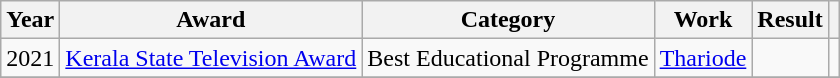<table class="wikitable sortable">
<tr>
<th>Year</th>
<th>Award</th>
<th>Category</th>
<th>Work</th>
<th>Result</th>
<th></th>
</tr>
<tr>
<td rowspan=1>2021</td>
<td><a href='#'>Kerala State Television Award</a></td>
<td>Best Educational Programme</td>
<td><a href='#'>Thariode</a></td>
<td></td>
<td></td>
</tr>
<tr>
</tr>
</table>
